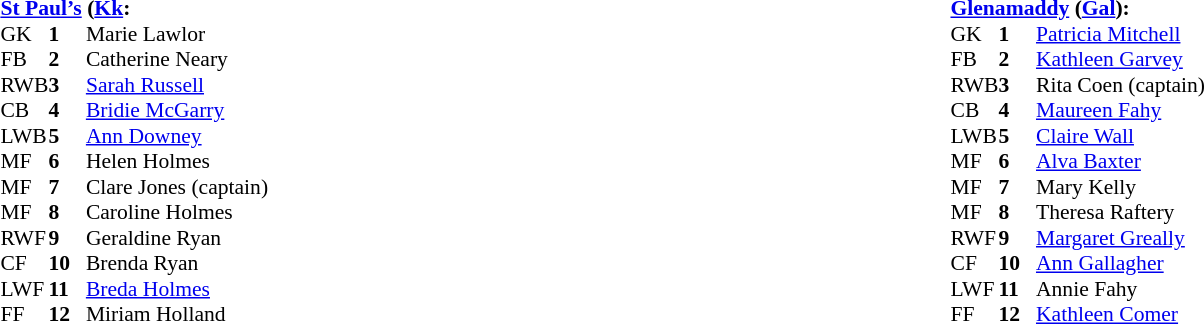<table width="100%">
<tr>
<td valign="top"></td>
<td valign="top" width="50%"><br><table style="font-size: 90%" cellspacing="0" cellpadding="0" align=center>
<tr>
<td colspan="4"><strong><a href='#'>St Paul’s</a> (<a href='#'>Kk</a>:</strong></td>
</tr>
<tr>
<th width="25"></th>
<th width="25"></th>
</tr>
<tr>
<td>GK</td>
<td><strong>1</strong></td>
<td>Marie Lawlor</td>
</tr>
<tr>
<td>FB</td>
<td><strong>2</strong></td>
<td>Catherine Neary</td>
</tr>
<tr>
<td>RWB</td>
<td><strong>3</strong></td>
<td><a href='#'>Sarah Russell</a></td>
</tr>
<tr>
<td>CB</td>
<td><strong>4</strong></td>
<td><a href='#'>Bridie McGarry</a></td>
</tr>
<tr>
<td>LWB</td>
<td><strong>5</strong></td>
<td><a href='#'>Ann Downey</a></td>
</tr>
<tr>
<td>MF</td>
<td><strong>6</strong></td>
<td>Helen Holmes</td>
</tr>
<tr>
<td>MF</td>
<td><strong>7</strong></td>
<td>Clare Jones (captain)</td>
</tr>
<tr>
<td>MF</td>
<td><strong>8</strong></td>
<td>Caroline Holmes</td>
</tr>
<tr>
<td>RWF</td>
<td><strong>9</strong></td>
<td>Geraldine Ryan</td>
</tr>
<tr>
<td>CF</td>
<td><strong>10</strong></td>
<td>Brenda Ryan</td>
</tr>
<tr>
<td>LWF</td>
<td><strong>11</strong></td>
<td><a href='#'>Breda Holmes</a></td>
</tr>
<tr>
<td>FF</td>
<td><strong>12</strong></td>
<td>Miriam Holland</td>
</tr>
<tr>
</tr>
</table>
</td>
<td valign="top" width="50%"><br><table style="font-size: 90%" cellspacing="0" cellpadding="0" align=center>
<tr>
<td colspan="4"><strong><a href='#'>Glenamaddy</a> (<a href='#'>Gal</a>):</strong></td>
</tr>
<tr>
<th width="25"></th>
<th width="25"></th>
</tr>
<tr>
<td>GK</td>
<td><strong>1</strong></td>
<td><a href='#'>Patricia Mitchell</a></td>
</tr>
<tr>
<td>FB</td>
<td><strong>2</strong></td>
<td><a href='#'>Kathleen Garvey</a></td>
</tr>
<tr>
<td>RWB</td>
<td><strong>3</strong></td>
<td>Rita Coen (captain)</td>
</tr>
<tr>
<td>CB</td>
<td><strong>4</strong></td>
<td><a href='#'>Maureen Fahy</a></td>
</tr>
<tr>
<td>LWB</td>
<td><strong>5</strong></td>
<td><a href='#'>Claire Wall</a></td>
</tr>
<tr>
<td>MF</td>
<td><strong>6</strong></td>
<td><a href='#'>Alva Baxter</a></td>
</tr>
<tr>
<td>MF</td>
<td><strong>7</strong></td>
<td>Mary Kelly</td>
</tr>
<tr>
<td>MF</td>
<td><strong>8</strong></td>
<td>Theresa Raftery</td>
</tr>
<tr>
<td>RWF</td>
<td><strong>9</strong></td>
<td><a href='#'>Margaret Greally</a></td>
</tr>
<tr>
<td>CF</td>
<td><strong>10</strong></td>
<td><a href='#'>Ann Gallagher</a></td>
</tr>
<tr>
<td>LWF</td>
<td><strong>11</strong></td>
<td>Annie Fahy</td>
</tr>
<tr>
<td>FF</td>
<td><strong>12</strong></td>
<td><a href='#'>Kathleen Comer</a></td>
</tr>
<tr>
</tr>
</table>
</td>
</tr>
</table>
